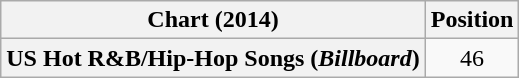<table class="wikitable plainrowheaders" style="text-align:center;">
<tr>
<th scope="col">Chart (2014)</th>
<th scope="col">Position</th>
</tr>
<tr>
<th scope="row">US Hot R&B/Hip-Hop Songs (<em>Billboard</em>)</th>
<td>46</td>
</tr>
</table>
